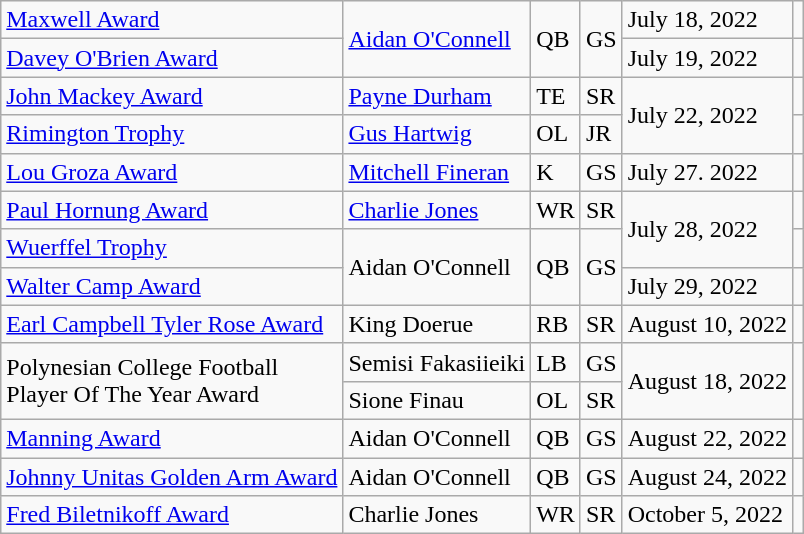<table class="wikitable sortable">
<tr>
<td><a href='#'>Maxwell Award</a></td>
<td rowspan=2><a href='#'>Aidan O'Connell</a></td>
<td rowspan=2>QB</td>
<td rowspan=2>GS</td>
<td>July 18, 2022</td>
<td></td>
</tr>
<tr>
<td><a href='#'>Davey O'Brien Award</a></td>
<td>July 19, 2022</td>
<td></td>
</tr>
<tr>
<td><a href='#'>John Mackey Award</a></td>
<td><a href='#'>Payne Durham</a></td>
<td>TE</td>
<td>SR</td>
<td rowspan=2>July 22, 2022</td>
<td></td>
</tr>
<tr>
<td><a href='#'>Rimington Trophy</a></td>
<td><a href='#'>Gus Hartwig</a></td>
<td>OL</td>
<td>JR</td>
<td></td>
</tr>
<tr>
<td><a href='#'>Lou Groza Award</a></td>
<td><a href='#'>Mitchell Fineran</a></td>
<td>K</td>
<td>GS</td>
<td>July 27. 2022</td>
<td></td>
</tr>
<tr>
<td><a href='#'>Paul Hornung Award</a></td>
<td><a href='#'>Charlie Jones</a></td>
<td>WR</td>
<td>SR</td>
<td rowspan=2>July 28, 2022</td>
<td></td>
</tr>
<tr>
<td><a href='#'>Wuerffel Trophy</a></td>
<td rowspan=2>Aidan O'Connell</td>
<td rowspan=2>QB</td>
<td rowspan=2>GS</td>
<td></td>
</tr>
<tr>
<td><a href='#'>Walter Camp Award</a></td>
<td>July 29, 2022</td>
<td></td>
</tr>
<tr>
<td><a href='#'>Earl Campbell Tyler Rose Award</a></td>
<td>King Doerue</td>
<td>RB</td>
<td>SR</td>
<td>August 10, 2022</td>
<td></td>
</tr>
<tr>
<td rowspan=2>Polynesian College Football <br>Player Of The Year Award</td>
<td>Semisi Fakasiieiki</td>
<td>LB</td>
<td>GS</td>
<td rowspan=2>August 18, 2022</td>
<td rowspan=2></td>
</tr>
<tr>
<td>Sione Finau</td>
<td>OL</td>
<td>SR</td>
</tr>
<tr>
<td><a href='#'>Manning Award</a></td>
<td>Aidan O'Connell</td>
<td>QB</td>
<td>GS</td>
<td>August 22, 2022</td>
<td></td>
</tr>
<tr>
<td><a href='#'>Johnny Unitas Golden Arm Award</a></td>
<td>Aidan O'Connell</td>
<td>QB</td>
<td>GS</td>
<td>August 24, 2022</td>
<td></td>
</tr>
<tr>
<td><a href='#'>Fred Biletnikoff Award</a></td>
<td>Charlie Jones</td>
<td>WR</td>
<td>SR</td>
<td>October 5, 2022</td>
<td></td>
</tr>
</table>
